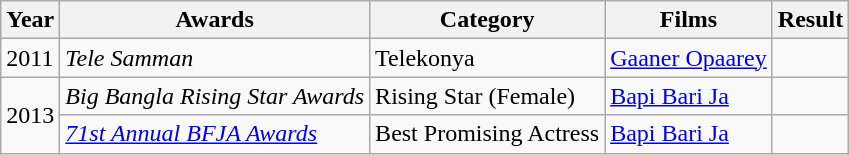<table class="wikitable">
<tr>
<th>Year</th>
<th>Awards</th>
<th>Category</th>
<th>Films</th>
<th>Result</th>
</tr>
<tr>
<td>2011</td>
<td><em>Tele Samman</em></td>
<td>Telekonya</td>
<td><a href='#'>Gaaner Opaarey</a></td>
<td></td>
</tr>
<tr>
<td rowspan="2">2013</td>
<td><em>Big Bangla Rising Star Awards</em></td>
<td>Rising Star (Female)</td>
<td><a href='#'>Bapi Bari Ja</a></td>
<td></td>
</tr>
<tr>
<td><em><a href='#'>71st Annual BFJA Awards</a></em></td>
<td>Best Promising Actress</td>
<td><a href='#'>Bapi Bari Ja</a></td>
<td></td>
</tr>
</table>
